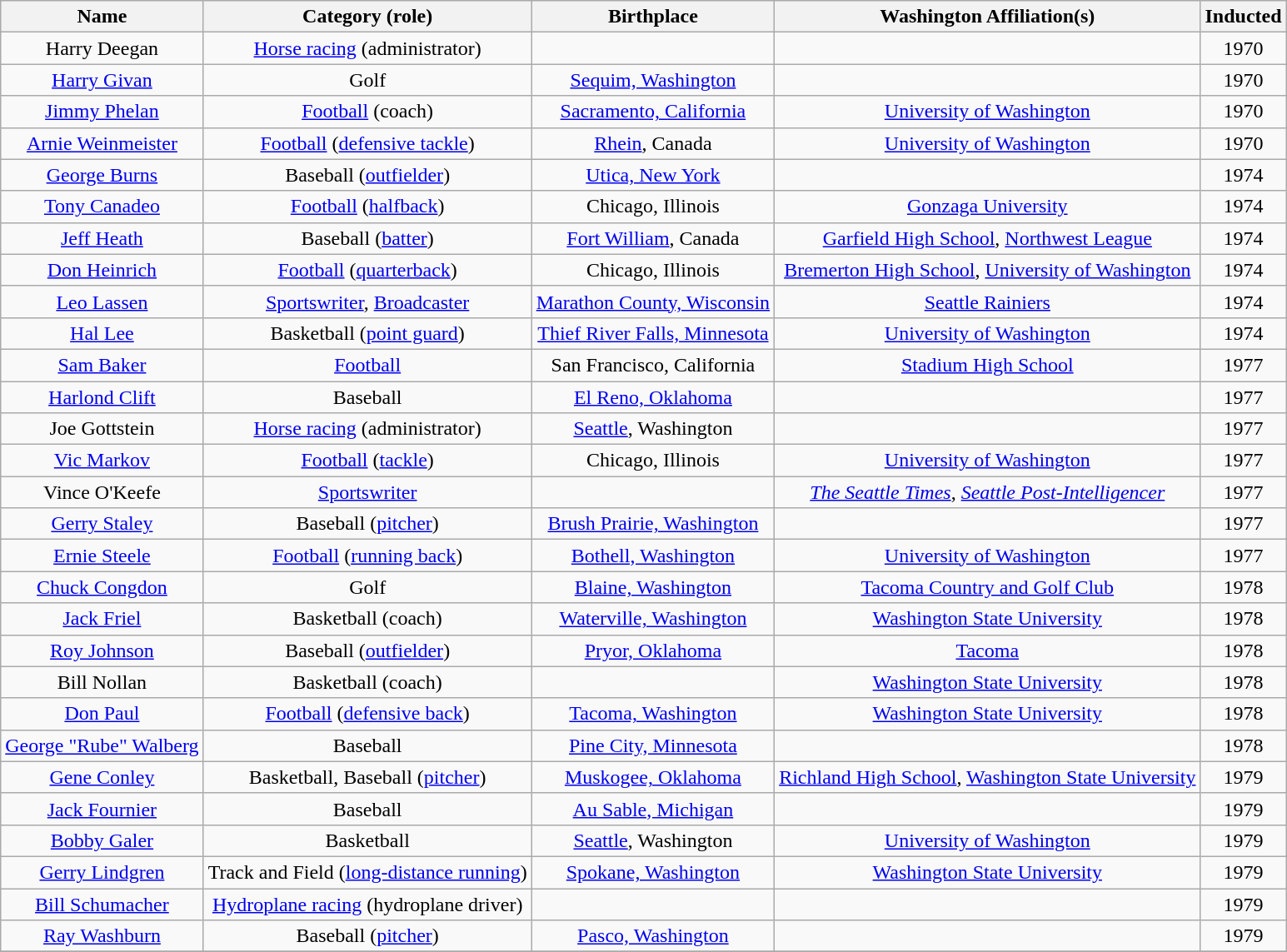<table class="wikitable sortable" style="text-align:center;">
<tr>
<th>Name</th>
<th>Category (role)</th>
<th>Birthplace</th>
<th>Washington Affiliation(s)</th>
<th>Inducted</th>
</tr>
<tr>
<td>Harry Deegan</td>
<td><a href='#'>Horse racing</a> (administrator)</td>
<td></td>
<td></td>
<td>1970</td>
</tr>
<tr>
<td><a href='#'>Harry Givan</a></td>
<td>Golf</td>
<td><a href='#'>Sequim, Washington</a></td>
<td></td>
<td>1970</td>
</tr>
<tr>
<td><a href='#'>Jimmy Phelan</a></td>
<td><a href='#'>Football</a> (coach)</td>
<td><a href='#'>Sacramento, California</a></td>
<td><a href='#'>University of Washington</a></td>
<td>1970</td>
</tr>
<tr>
<td><a href='#'>Arnie Weinmeister</a></td>
<td><a href='#'>Football</a> (<a href='#'>defensive tackle</a>)</td>
<td><a href='#'>Rhein</a>, Canada</td>
<td><a href='#'>University of Washington</a></td>
<td>1970</td>
</tr>
<tr>
<td><a href='#'>George Burns</a></td>
<td>Baseball (<a href='#'>outfielder</a>)</td>
<td><a href='#'>Utica, New York</a></td>
<td></td>
<td>1974</td>
</tr>
<tr>
<td><a href='#'>Tony Canadeo</a></td>
<td><a href='#'>Football</a> (<a href='#'>halfback</a>)</td>
<td>Chicago, Illinois</td>
<td><a href='#'>Gonzaga University</a></td>
<td>1974</td>
</tr>
<tr>
<td><a href='#'>Jeff Heath</a></td>
<td>Baseball (<a href='#'>batter</a>)</td>
<td><a href='#'>Fort William</a>, Canada</td>
<td><a href='#'>Garfield High School</a>, <a href='#'>Northwest League</a></td>
<td>1974</td>
</tr>
<tr>
<td><a href='#'>Don Heinrich</a></td>
<td><a href='#'>Football</a> (<a href='#'>quarterback</a>)</td>
<td>Chicago, Illinois</td>
<td><a href='#'>Bremerton High School</a>, <a href='#'>University of Washington</a></td>
<td>1974</td>
</tr>
<tr>
<td><a href='#'>Leo Lassen</a></td>
<td><a href='#'>Sportswriter</a>, <a href='#'>Broadcaster</a></td>
<td><a href='#'>Marathon County, Wisconsin</a></td>
<td><a href='#'>Seattle Rainiers</a></td>
<td>1974</td>
</tr>
<tr>
<td><a href='#'>Hal Lee</a></td>
<td>Basketball (<a href='#'>point guard</a>)</td>
<td><a href='#'>Thief River Falls, Minnesota</a></td>
<td><a href='#'>University of Washington</a></td>
<td>1974</td>
</tr>
<tr>
<td><a href='#'>Sam Baker</a></td>
<td><a href='#'>Football</a></td>
<td>San Francisco, California</td>
<td><a href='#'>Stadium High School</a></td>
<td>1977</td>
</tr>
<tr>
<td><a href='#'>Harlond Clift</a></td>
<td>Baseball</td>
<td><a href='#'>El Reno, Oklahoma</a></td>
<td></td>
<td>1977</td>
</tr>
<tr>
<td>Joe Gottstein</td>
<td><a href='#'>Horse racing</a> (administrator)</td>
<td><a href='#'>Seattle</a>, Washington</td>
<td></td>
<td>1977</td>
</tr>
<tr>
<td><a href='#'>Vic Markov</a></td>
<td><a href='#'>Football</a> (<a href='#'>tackle</a>)</td>
<td>Chicago, Illinois</td>
<td><a href='#'>University of Washington</a></td>
<td>1977</td>
</tr>
<tr>
<td>Vince O'Keefe</td>
<td><a href='#'>Sportswriter</a></td>
<td></td>
<td><em><a href='#'>The Seattle Times</a></em>, <em><a href='#'>Seattle Post-Intelligencer</a></em></td>
<td>1977</td>
</tr>
<tr>
<td><a href='#'>Gerry Staley</a></td>
<td>Baseball (<a href='#'>pitcher</a>)</td>
<td><a href='#'>Brush Prairie, Washington</a></td>
<td></td>
<td>1977</td>
</tr>
<tr>
<td><a href='#'>Ernie Steele</a></td>
<td><a href='#'>Football</a> (<a href='#'>running back</a>)</td>
<td><a href='#'>Bothell, Washington</a></td>
<td><a href='#'>University of Washington</a></td>
<td>1977</td>
</tr>
<tr>
<td><a href='#'>Chuck Congdon</a></td>
<td>Golf</td>
<td><a href='#'>Blaine, Washington</a></td>
<td><a href='#'>Tacoma Country and Golf Club</a></td>
<td>1978</td>
</tr>
<tr>
<td><a href='#'>Jack Friel</a></td>
<td>Basketball (coach)</td>
<td><a href='#'>Waterville, Washington</a></td>
<td><a href='#'>Washington State University</a></td>
<td>1978</td>
</tr>
<tr>
<td><a href='#'>Roy Johnson</a></td>
<td>Baseball (<a href='#'>outfielder</a>)</td>
<td><a href='#'>Pryor, Oklahoma</a></td>
<td><a href='#'>Tacoma</a></td>
<td>1978</td>
</tr>
<tr>
<td>Bill Nollan</td>
<td>Basketball (coach)</td>
<td></td>
<td><a href='#'>Washington State University</a></td>
<td>1978</td>
</tr>
<tr>
<td><a href='#'>Don Paul</a></td>
<td><a href='#'>Football</a> (<a href='#'>defensive back</a>)</td>
<td><a href='#'>Tacoma, Washington</a></td>
<td><a href='#'>Washington State University</a></td>
<td>1978</td>
</tr>
<tr>
<td><a href='#'>George "Rube" Walberg</a></td>
<td>Baseball</td>
<td><a href='#'>Pine City, Minnesota</a></td>
<td></td>
<td>1978</td>
</tr>
<tr>
<td><a href='#'>Gene Conley</a></td>
<td>Basketball, Baseball (<a href='#'>pitcher</a>)</td>
<td><a href='#'>Muskogee, Oklahoma</a></td>
<td><a href='#'>Richland High School</a>, <a href='#'>Washington State University</a></td>
<td>1979</td>
</tr>
<tr>
<td><a href='#'>Jack Fournier</a></td>
<td>Baseball</td>
<td><a href='#'>Au Sable, Michigan</a></td>
<td></td>
<td>1979</td>
</tr>
<tr>
<td><a href='#'>Bobby Galer</a></td>
<td>Basketball</td>
<td><a href='#'>Seattle</a>, Washington</td>
<td><a href='#'>University of Washington</a></td>
<td>1979</td>
</tr>
<tr>
<td><a href='#'>Gerry Lindgren</a></td>
<td>Track and Field (<a href='#'>long-distance running</a>)</td>
<td><a href='#'>Spokane, Washington</a></td>
<td><a href='#'>Washington State University</a></td>
<td>1979</td>
</tr>
<tr>
<td><a href='#'>Bill Schumacher</a></td>
<td><a href='#'>Hydroplane racing</a> (hydroplane driver)</td>
<td></td>
<td></td>
<td>1979</td>
</tr>
<tr>
<td><a href='#'>Ray Washburn</a></td>
<td>Baseball (<a href='#'>pitcher</a>)</td>
<td><a href='#'>Pasco, Washington</a></td>
<td></td>
<td>1979</td>
</tr>
<tr>
</tr>
</table>
